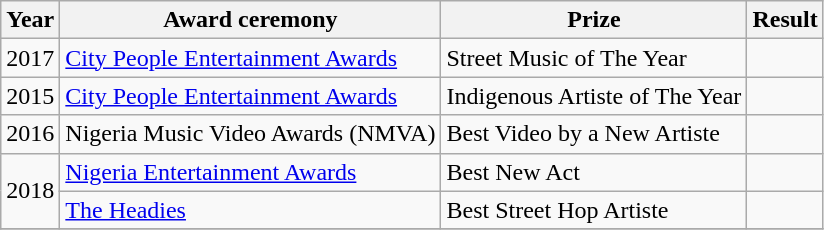<table class ="wikitable">
<tr>
<th>Year</th>
<th>Award ceremony</th>
<th>Prize</th>
<th>Result</th>
</tr>
<tr>
<td rowspan="1">2017</td>
<td><a href='#'>City People Entertainment Awards</a></td>
<td>Street Music of The Year</td>
<td></td>
</tr>
<tr>
<td rowspan="1">2015</td>
<td><a href='#'>City People Entertainment Awards</a></td>
<td>Indigenous Artiste of The Year</td>
<td></td>
</tr>
<tr>
<td rowspan="1">2016</td>
<td>Nigeria Music Video Awards (NMVA)</td>
<td>Best Video by a New Artiste</td>
<td></td>
</tr>
<tr>
<td rowspan="2">2018</td>
<td><a href='#'>Nigeria Entertainment Awards</a></td>
<td>Best New Act</td>
<td></td>
</tr>
<tr>
<td><a href='#'>The Headies</a></td>
<td>Best Street Hop Artiste</td>
<td></td>
</tr>
<tr>
</tr>
</table>
